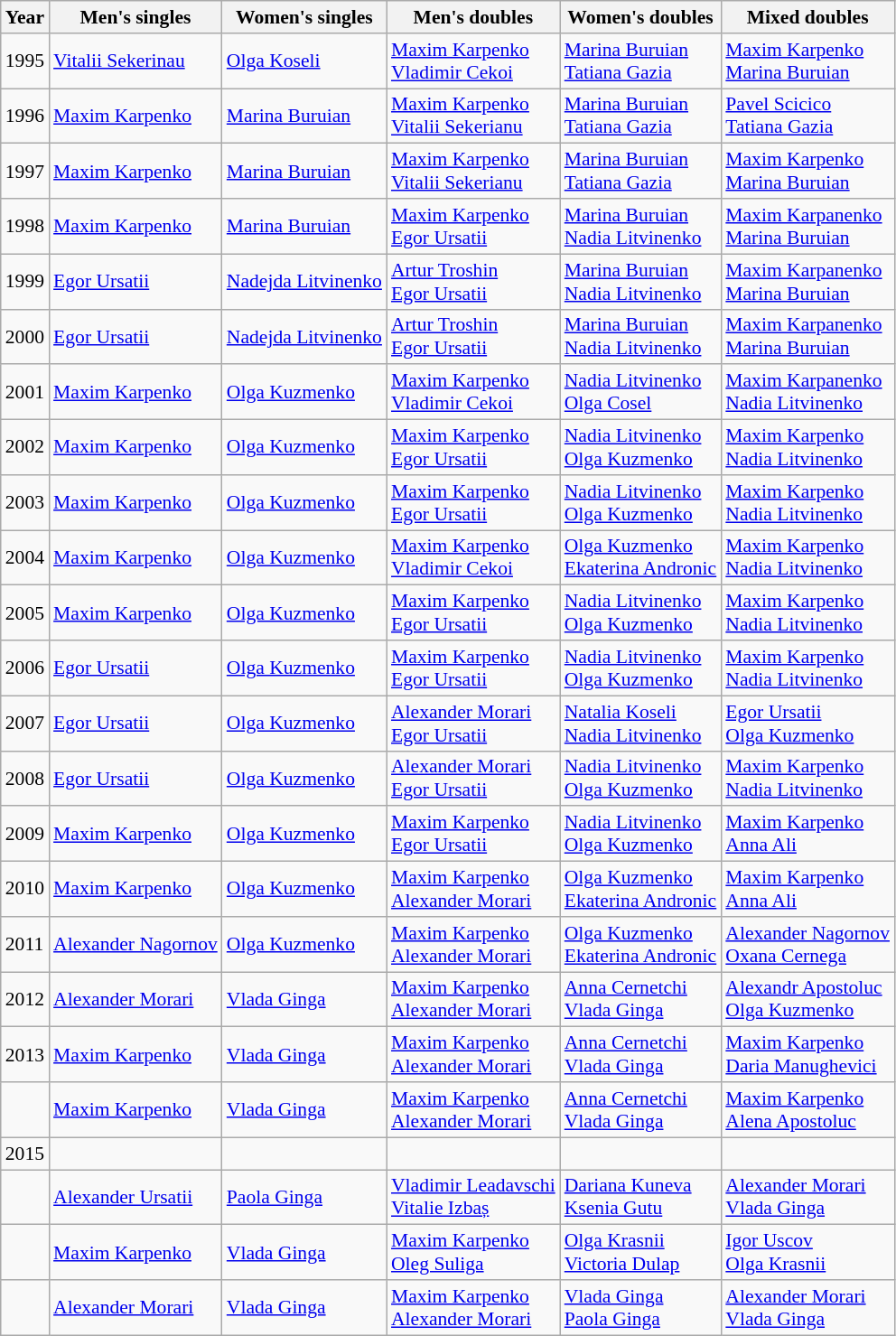<table class=wikitable style="font-size:90%;">
<tr>
<th>Year</th>
<th>Men's singles</th>
<th>Women's singles</th>
<th>Men's doubles</th>
<th>Women's doubles</th>
<th>Mixed doubles</th>
</tr>
<tr>
<td>1995</td>
<td><a href='#'>Vitalii Sekerinau</a></td>
<td><a href='#'>Olga Koseli</a></td>
<td><a href='#'>Maxim Karpenko</a><br><a href='#'>Vladimir Cekoi</a></td>
<td><a href='#'>Marina Buruian</a><br><a href='#'>Tatiana Gazia</a></td>
<td><a href='#'>Maxim Karpenko</a><br><a href='#'>Marina Buruian</a></td>
</tr>
<tr>
<td>1996</td>
<td><a href='#'>Maxim Karpenko</a></td>
<td><a href='#'>Marina Buruian</a></td>
<td><a href='#'>Maxim Karpenko</a><br><a href='#'>Vitalii Sekerianu</a></td>
<td><a href='#'>Marina Buruian</a><br><a href='#'>Tatiana Gazia</a></td>
<td><a href='#'>Pavel Scicico</a><br><a href='#'>Tatiana Gazia</a></td>
</tr>
<tr>
<td>1997</td>
<td><a href='#'>Maxim Karpenko</a></td>
<td><a href='#'>Marina Buruian</a></td>
<td><a href='#'>Maxim Karpenko</a><br><a href='#'>Vitalii Sekerianu</a></td>
<td><a href='#'>Marina Buruian</a><br><a href='#'>Tatiana Gazia</a></td>
<td><a href='#'>Maxim Karpenko</a><br><a href='#'>Marina Buruian</a></td>
</tr>
<tr>
<td>1998</td>
<td><a href='#'>Maxim Karpenko</a></td>
<td><a href='#'>Marina Buruian</a></td>
<td><a href='#'>Maxim Karpenko</a><br><a href='#'>Egor Ursatii</a></td>
<td><a href='#'>Marina Buruian</a><br><a href='#'>Nadia Litvinenko</a></td>
<td><a href='#'>Maxim Karpanenko</a><br><a href='#'>Marina Buruian</a></td>
</tr>
<tr>
<td>1999</td>
<td><a href='#'>Egor Ursatii</a></td>
<td><a href='#'>Nadejda Litvinenko</a></td>
<td><a href='#'>Artur Troshin</a><br><a href='#'>Egor Ursatii</a></td>
<td><a href='#'>Marina Buruian</a><br><a href='#'>Nadia Litvinenko</a></td>
<td><a href='#'>Maxim Karpanenko</a><br><a href='#'>Marina Buruian</a></td>
</tr>
<tr>
<td>2000</td>
<td><a href='#'>Egor Ursatii</a></td>
<td><a href='#'>Nadejda Litvinenko</a></td>
<td><a href='#'>Artur Troshin</a><br><a href='#'>Egor Ursatii</a></td>
<td><a href='#'>Marina Buruian</a><br><a href='#'>Nadia Litvinenko</a></td>
<td><a href='#'>Maxim Karpanenko</a><br><a href='#'>Marina Buruian</a></td>
</tr>
<tr>
<td>2001</td>
<td><a href='#'>Maxim Karpenko</a></td>
<td><a href='#'>Olga Kuzmenko</a></td>
<td><a href='#'>Maxim Karpenko</a><br><a href='#'>Vladimir Cekoi</a></td>
<td><a href='#'>Nadia Litvinenko</a><br><a href='#'>Olga Cosel</a></td>
<td><a href='#'>Maxim Karpanenko</a><br><a href='#'>Nadia Litvinenko</a></td>
</tr>
<tr>
<td>2002</td>
<td><a href='#'>Maxim Karpenko</a></td>
<td><a href='#'>Olga Kuzmenko</a></td>
<td><a href='#'>Maxim Karpenko</a><br><a href='#'>Egor Ursatii</a></td>
<td><a href='#'>Nadia Litvinenko</a><br><a href='#'>Olga Kuzmenko</a></td>
<td><a href='#'>Maxim Karpenko</a><br><a href='#'>Nadia Litvinenko</a></td>
</tr>
<tr>
<td>2003</td>
<td><a href='#'>Maxim Karpenko</a></td>
<td><a href='#'>Olga Kuzmenko</a></td>
<td><a href='#'>Maxim Karpenko</a><br><a href='#'>Egor Ursatii</a></td>
<td><a href='#'>Nadia Litvinenko</a><br><a href='#'>Olga Kuzmenko</a></td>
<td><a href='#'>Maxim Karpenko</a><br><a href='#'>Nadia Litvinenko</a></td>
</tr>
<tr>
<td>2004</td>
<td><a href='#'>Maxim Karpenko</a></td>
<td><a href='#'>Olga Kuzmenko</a></td>
<td><a href='#'>Maxim Karpenko</a><br><a href='#'>Vladimir Cekoi</a></td>
<td><a href='#'>Olga Kuzmenko</a><br><a href='#'>Ekaterina Andronic</a></td>
<td><a href='#'>Maxim Karpenko</a><br><a href='#'>Nadia Litvinenko</a></td>
</tr>
<tr>
<td>2005</td>
<td><a href='#'>Maxim Karpenko</a></td>
<td><a href='#'>Olga Kuzmenko</a></td>
<td><a href='#'>Maxim Karpenko</a><br><a href='#'>Egor Ursatii</a></td>
<td><a href='#'>Nadia Litvinenko</a><br><a href='#'>Olga Kuzmenko</a></td>
<td><a href='#'>Maxim Karpenko</a><br><a href='#'>Nadia Litvinenko</a></td>
</tr>
<tr>
<td>2006</td>
<td><a href='#'>Egor Ursatii</a></td>
<td><a href='#'>Olga Kuzmenko</a></td>
<td><a href='#'>Maxim Karpenko</a><br><a href='#'>Egor Ursatii</a></td>
<td><a href='#'>Nadia Litvinenko</a><br><a href='#'>Olga Kuzmenko</a></td>
<td><a href='#'>Maxim Karpenko</a><br><a href='#'>Nadia Litvinenko</a></td>
</tr>
<tr>
<td>2007</td>
<td><a href='#'>Egor Ursatii</a></td>
<td><a href='#'>Olga Kuzmenko</a></td>
<td><a href='#'>Alexander Morari</a><br><a href='#'>Egor Ursatii</a></td>
<td><a href='#'>Natalia Koseli</a><br><a href='#'>Nadia Litvinenko</a></td>
<td><a href='#'>Egor Ursatii</a><br><a href='#'>Olga Kuzmenko</a></td>
</tr>
<tr>
<td>2008</td>
<td><a href='#'>Egor Ursatii</a></td>
<td><a href='#'>Olga Kuzmenko</a></td>
<td><a href='#'>Alexander Morari</a><br><a href='#'>Egor Ursatii</a></td>
<td><a href='#'>Nadia Litvinenko</a><br><a href='#'>Olga Kuzmenko</a></td>
<td><a href='#'>Maxim Karpenko</a><br><a href='#'>Nadia Litvinenko</a></td>
</tr>
<tr>
<td>2009</td>
<td><a href='#'>Maxim Karpenko</a></td>
<td><a href='#'>Olga Kuzmenko</a></td>
<td><a href='#'>Maxim Karpenko</a><br><a href='#'>Egor Ursatii</a></td>
<td><a href='#'>Nadia Litvinenko</a><br><a href='#'>Olga Kuzmenko</a></td>
<td><a href='#'>Maxim Karpenko</a><br><a href='#'>Anna Ali</a></td>
</tr>
<tr>
<td>2010</td>
<td><a href='#'>Maxim Karpenko</a></td>
<td><a href='#'>Olga Kuzmenko</a></td>
<td><a href='#'>Maxim Karpenko</a><br><a href='#'>Alexander Morari</a></td>
<td><a href='#'>Olga Kuzmenko</a><br><a href='#'>Ekaterina Andronic</a></td>
<td><a href='#'>Maxim Karpenko</a><br><a href='#'>Anna Ali</a></td>
</tr>
<tr>
<td>2011</td>
<td><a href='#'>Alexander Nagornov</a></td>
<td><a href='#'>Olga Kuzmenko</a></td>
<td><a href='#'>Maxim Karpenko</a><br><a href='#'>Alexander Morari</a></td>
<td><a href='#'>Olga Kuzmenko</a><br><a href='#'>Ekaterina Andronic</a></td>
<td><a href='#'>Alexander Nagornov</a><br><a href='#'>Oxana Cernega</a></td>
</tr>
<tr>
<td>2012</td>
<td><a href='#'>Alexander Morari</a></td>
<td><a href='#'>Vlada Ginga</a></td>
<td><a href='#'>Maxim Karpenko</a><br><a href='#'>Alexander Morari</a></td>
<td><a href='#'>Anna Cernetchi</a><br><a href='#'>Vlada Ginga</a></td>
<td><a href='#'>Alexandr Apostoluc</a><br><a href='#'>Olga Kuzmenko</a></td>
</tr>
<tr>
<td>2013</td>
<td><a href='#'>Maxim Karpenko</a></td>
<td><a href='#'>Vlada Ginga</a></td>
<td><a href='#'>Maxim Karpenko</a><br><a href='#'>Alexander Morari</a></td>
<td><a href='#'>Anna Cernetchi</a><br><a href='#'>Vlada Ginga</a></td>
<td><a href='#'>Maxim Karpenko</a><br><a href='#'>Daria Manughevici</a></td>
</tr>
<tr>
<td></td>
<td><a href='#'>Maxim Karpenko</a></td>
<td><a href='#'>Vlada Ginga</a></td>
<td><a href='#'>Maxim Karpenko</a><br><a href='#'>Alexander Morari</a></td>
<td><a href='#'>Anna Cernetchi</a><br><a href='#'>Vlada Ginga</a></td>
<td><a href='#'>Maxim Karpenko</a><br><a href='#'>Alena Apostoluc</a></td>
</tr>
<tr>
<td>2015</td>
<td></td>
<td></td>
<td></td>
<td></td>
<td></td>
</tr>
<tr>
<td></td>
<td><a href='#'>Alexander Ursatii</a></td>
<td><a href='#'>Paola Ginga</a></td>
<td><a href='#'>Vladimir Leadavschi</a><br><a href='#'>Vitalie Izbaș</a></td>
<td><a href='#'>Dariana Kuneva</a><br><a href='#'>Ksenia Gutu</a></td>
<td><a href='#'>Alexander Morari</a><br><a href='#'>Vlada Ginga</a></td>
</tr>
<tr>
<td></td>
<td><a href='#'>Maxim Karpenko</a></td>
<td><a href='#'>Vlada Ginga</a></td>
<td><a href='#'>Maxim Karpenko</a><br><a href='#'>Oleg Suliga</a></td>
<td><a href='#'>Olga Krasnii</a><br><a href='#'>Victoria Dulap</a></td>
<td><a href='#'>Igor Uscov</a><br><a href='#'>Olga Krasnii</a></td>
</tr>
<tr>
<td></td>
<td><a href='#'>Alexander Morari</a></td>
<td><a href='#'>Vlada Ginga</a></td>
<td><a href='#'>Maxim Karpenko</a><br><a href='#'>Alexander Morari</a></td>
<td><a href='#'>Vlada Ginga</a><br><a href='#'>Paola Ginga</a></td>
<td><a href='#'>Alexander Morari</a><br><a href='#'>Vlada Ginga</a></td>
</tr>
</table>
